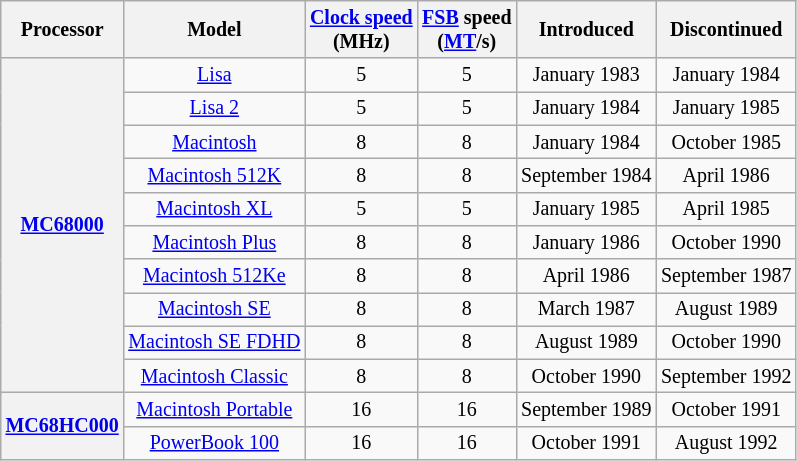<table class="wikitable sortable" style="font-size:smaller; text-align:center">
<tr>
<th>Processor</th>
<th>Model</th>
<th><a href='#'>Clock speed</a><br>(MHz)</th>
<th><a href='#'>FSB</a> speed<br>(<a href='#'>MT</a>/s)</th>
<th>Introduced</th>
<th>Discontinued</th>
</tr>
<tr>
<th rowspan=10><a href='#'>MC68000</a></th>
<td><a href='#'>Lisa</a></td>
<td>5</td>
<td>5</td>
<td>January 1983</td>
<td>January 1984</td>
</tr>
<tr>
<td><a href='#'>Lisa 2</a></td>
<td>5</td>
<td>5</td>
<td>January 1984</td>
<td>January 1985</td>
</tr>
<tr>
<td><a href='#'>Macintosh</a></td>
<td>8</td>
<td>8</td>
<td>January 1984</td>
<td>October 1985</td>
</tr>
<tr>
<td><a href='#'>Macintosh 512K</a></td>
<td>8</td>
<td>8</td>
<td>September 1984</td>
<td>April 1986</td>
</tr>
<tr>
<td><a href='#'>Macintosh XL</a></td>
<td>5</td>
<td>5</td>
<td>January 1985</td>
<td>April 1985</td>
</tr>
<tr>
<td><a href='#'>Macintosh Plus</a></td>
<td>8</td>
<td>8</td>
<td>January 1986</td>
<td>October 1990</td>
</tr>
<tr>
<td><a href='#'>Macintosh 512Ke</a></td>
<td>8</td>
<td>8</td>
<td>April 1986</td>
<td>September 1987</td>
</tr>
<tr>
<td><a href='#'>Macintosh SE</a></td>
<td>8</td>
<td>8</td>
<td>March 1987</td>
<td>August 1989</td>
</tr>
<tr>
<td><a href='#'>Macintosh SE FDHD</a></td>
<td>8</td>
<td>8</td>
<td>August 1989</td>
<td>October 1990</td>
</tr>
<tr>
<td><a href='#'>Macintosh Classic</a></td>
<td>8</td>
<td>8</td>
<td>October 1990</td>
<td>September 1992</td>
</tr>
<tr>
<th rowspan=2><a href='#'>MC68HC000</a></th>
<td><a href='#'>Macintosh Portable</a></td>
<td>16</td>
<td>16</td>
<td>September 1989</td>
<td>October 1991</td>
</tr>
<tr>
<td><a href='#'>PowerBook 100</a></td>
<td>16</td>
<td>16</td>
<td>October 1991</td>
<td>August 1992</td>
</tr>
</table>
